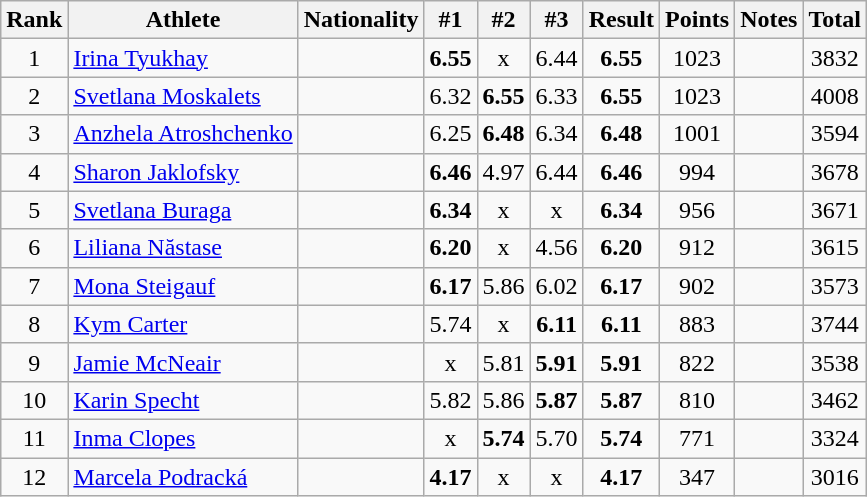<table class="wikitable sortable" style="text-align:center">
<tr>
<th>Rank</th>
<th>Athlete</th>
<th>Nationality</th>
<th>#1</th>
<th>#2</th>
<th>#3</th>
<th>Result</th>
<th>Points</th>
<th>Notes</th>
<th>Total</th>
</tr>
<tr>
<td>1</td>
<td align=left><a href='#'>Irina Tyukhay</a></td>
<td align=left></td>
<td><strong>6.55</strong></td>
<td>x</td>
<td>6.44</td>
<td><strong>6.55</strong></td>
<td>1023</td>
<td></td>
<td>3832</td>
</tr>
<tr>
<td>2</td>
<td align=left><a href='#'>Svetlana Moskalets</a></td>
<td align=left></td>
<td>6.32</td>
<td><strong>6.55</strong></td>
<td>6.33</td>
<td><strong>6.55</strong></td>
<td>1023</td>
<td></td>
<td>4008</td>
</tr>
<tr>
<td>3</td>
<td align=left><a href='#'>Anzhela Atroshchenko</a></td>
<td align=left></td>
<td>6.25</td>
<td><strong>6.48</strong></td>
<td>6.34</td>
<td><strong>6.48</strong></td>
<td>1001</td>
<td></td>
<td>3594</td>
</tr>
<tr>
<td>4</td>
<td align=left><a href='#'>Sharon Jaklofsky</a></td>
<td align=left></td>
<td><strong>6.46</strong></td>
<td>4.97</td>
<td>6.44</td>
<td><strong>6.46</strong></td>
<td>994</td>
<td></td>
<td>3678</td>
</tr>
<tr>
<td>5</td>
<td align=left><a href='#'>Svetlana Buraga</a></td>
<td align=left></td>
<td><strong>6.34</strong></td>
<td>x</td>
<td>x</td>
<td><strong>6.34</strong></td>
<td>956</td>
<td></td>
<td>3671</td>
</tr>
<tr>
<td>6</td>
<td align=left><a href='#'>Liliana Năstase</a></td>
<td align=left></td>
<td><strong>6.20</strong></td>
<td>x</td>
<td>4.56</td>
<td><strong>6.20</strong></td>
<td>912</td>
<td></td>
<td>3615</td>
</tr>
<tr>
<td>7</td>
<td align=left><a href='#'>Mona Steigauf</a></td>
<td align=left></td>
<td><strong>6.17</strong></td>
<td>5.86</td>
<td>6.02</td>
<td><strong>6.17</strong></td>
<td>902</td>
<td></td>
<td>3573</td>
</tr>
<tr>
<td>8</td>
<td align=left><a href='#'>Kym Carter</a></td>
<td align=left></td>
<td>5.74</td>
<td>x</td>
<td><strong>6.11</strong></td>
<td><strong>6.11</strong></td>
<td>883</td>
<td></td>
<td>3744</td>
</tr>
<tr>
<td>9</td>
<td align=left><a href='#'>Jamie McNeair</a></td>
<td align=left></td>
<td>x</td>
<td>5.81</td>
<td><strong>5.91</strong></td>
<td><strong>5.91</strong></td>
<td>822</td>
<td></td>
<td>3538</td>
</tr>
<tr>
<td>10</td>
<td align=left><a href='#'>Karin Specht</a></td>
<td align=left></td>
<td>5.82</td>
<td>5.86</td>
<td><strong>5.87</strong></td>
<td><strong>5.87</strong></td>
<td>810</td>
<td></td>
<td>3462</td>
</tr>
<tr>
<td>11</td>
<td align=left><a href='#'>Inma Clopes</a></td>
<td align=left></td>
<td>x</td>
<td><strong>5.74</strong></td>
<td>5.70</td>
<td><strong>5.74</strong></td>
<td>771</td>
<td></td>
<td>3324</td>
</tr>
<tr>
<td>12</td>
<td align=left><a href='#'>Marcela Podracká</a></td>
<td align=left></td>
<td><strong>4.17</strong></td>
<td>x</td>
<td>x</td>
<td><strong>4.17</strong></td>
<td>347</td>
<td></td>
<td>3016</td>
</tr>
</table>
